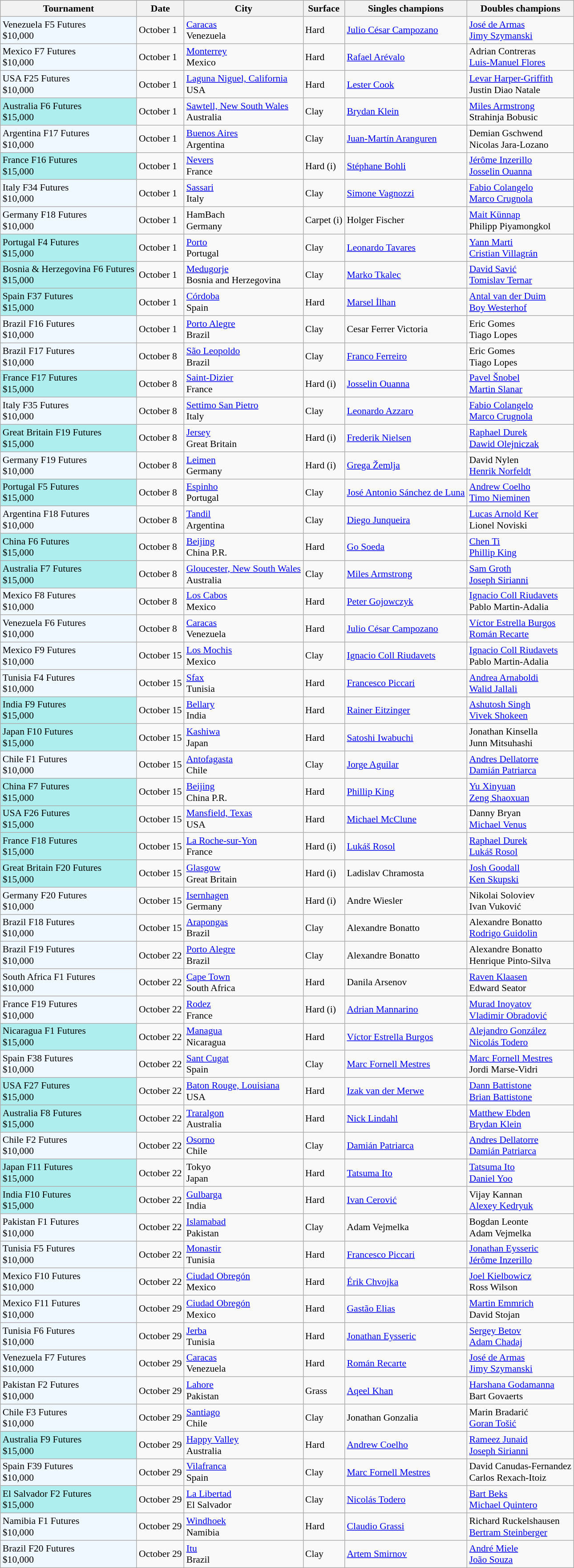<table class="sortable wikitable" style="font-size:90%">
<tr>
<th>Tournament</th>
<th>Date</th>
<th>City</th>
<th>Surface</th>
<th>Singles champions</th>
<th>Doubles champions</th>
</tr>
<tr>
<td style="background:#f0f8ff;">Venezuela F5 Futures<br>$10,000</td>
<td>October 1</td>
<td><a href='#'>Caracas</a><br>Venezuela</td>
<td>Hard</td>
<td> <a href='#'>Julio César Campozano</a></td>
<td> <a href='#'>José de Armas</a><br> <a href='#'>Jimy Szymanski</a></td>
</tr>
<tr>
<td style="background:#f0f8ff;">Mexico F7 Futures<br>$10,000</td>
<td>October 1</td>
<td><a href='#'>Monterrey</a><br>Mexico</td>
<td>Hard</td>
<td> <a href='#'>Rafael Arévalo</a></td>
<td> Adrian Contreras<br> <a href='#'>Luis-Manuel Flores</a></td>
</tr>
<tr>
<td style="background:#f0f8ff;">USA F25 Futures<br>$10,000</td>
<td>October 1</td>
<td><a href='#'>Laguna Niguel, California</a><br>USA</td>
<td>Hard</td>
<td> <a href='#'>Lester Cook</a></td>
<td> <a href='#'>Levar Harper-Griffith</a><br> Justin Diao Natale</td>
</tr>
<tr>
<td style="background:#afeeee;">Australia F6 Futures<br>$15,000</td>
<td>October 1</td>
<td><a href='#'>Sawtell, New South Wales</a><br>Australia</td>
<td>Clay</td>
<td> <a href='#'>Brydan Klein</a></td>
<td> <a href='#'>Miles Armstrong</a><br> Strahinja Bobusic</td>
</tr>
<tr>
<td style="background:#f0f8ff;">Argentina F17 Futures<br>$10,000</td>
<td>October 1</td>
<td><a href='#'>Buenos Aires</a><br>Argentina</td>
<td>Clay</td>
<td> <a href='#'>Juan-Martín Aranguren</a></td>
<td> Demian Gschwend<br> Nicolas Jara-Lozano</td>
</tr>
<tr>
<td style="background:#afeeee;">France F16 Futures<br>$15,000</td>
<td>October 1</td>
<td><a href='#'>Nevers</a><br>France</td>
<td>Hard (i)</td>
<td> <a href='#'>Stéphane Bohli</a></td>
<td> <a href='#'>Jérôme Inzerillo</a><br> <a href='#'>Josselin Ouanna</a></td>
</tr>
<tr>
<td style="background:#f0f8ff;">Italy F34 Futures<br>$10,000</td>
<td>October 1</td>
<td><a href='#'>Sassari</a><br>Italy</td>
<td>Clay</td>
<td> <a href='#'>Simone Vagnozzi</a></td>
<td> <a href='#'>Fabio Colangelo</a><br> <a href='#'>Marco Crugnola</a></td>
</tr>
<tr>
<td style="background:#f0f8ff;">Germany F18 Futures<br>$10,000</td>
<td>October 1</td>
<td>HamBach<br>Germany</td>
<td>Carpet (i)</td>
<td> Holger Fischer</td>
<td> <a href='#'>Mait Künnap</a><br> Philipp Piyamongkol</td>
</tr>
<tr>
<td style="background:#afeeee;">Portugal F4 Futures<br>$15,000</td>
<td>October 1</td>
<td><a href='#'>Porto</a><br>Portugal</td>
<td>Clay</td>
<td> <a href='#'>Leonardo Tavares</a></td>
<td> <a href='#'>Yann Marti</a><br> <a href='#'>Cristian Villagrán</a></td>
</tr>
<tr>
<td style="background:#afeeee;">Bosnia & Herzegovina F6 Futures<br>$15,000</td>
<td>October 1</td>
<td><a href='#'>Medugorje</a><br>Bosnia and Herzegovina</td>
<td>Clay</td>
<td> <a href='#'>Marko Tkalec</a></td>
<td> <a href='#'>David Savić</a><br> <a href='#'>Tomislav Ternar</a></td>
</tr>
<tr>
<td style="background:#afeeee;">Spain F37 Futures<br>$15,000</td>
<td>October 1</td>
<td><a href='#'>Córdoba</a><br>Spain</td>
<td>Hard</td>
<td> <a href='#'>Marsel İlhan</a></td>
<td> <a href='#'>Antal van der Duim</a><br> <a href='#'>Boy Westerhof</a></td>
</tr>
<tr>
<td style="background:#f0f8ff;">Brazil F16 Futures<br>$10,000</td>
<td>October 1</td>
<td><a href='#'>Porto Alegre</a><br>Brazil</td>
<td>Clay</td>
<td> Cesar Ferrer Victoria</td>
<td> Eric Gomes<br> Tiago Lopes</td>
</tr>
<tr>
<td style="background:#f0f8ff;">Brazil F17 Futures<br>$10,000</td>
<td>October 8</td>
<td><a href='#'>São Leopoldo</a><br>Brazil</td>
<td>Clay</td>
<td> <a href='#'>Franco Ferreiro</a></td>
<td> Eric Gomes<br> Tiago Lopes</td>
</tr>
<tr>
<td style="background:#afeeee;">France F17 Futures<br>$15,000</td>
<td>October 8</td>
<td><a href='#'>Saint-Dizier</a><br>France</td>
<td>Hard (i)</td>
<td> <a href='#'>Josselin Ouanna</a></td>
<td> <a href='#'>Pavel Šnobel</a><br> <a href='#'>Martin Slanar</a></td>
</tr>
<tr>
<td style="background:#f0f8ff;">Italy F35 Futures<br>$10,000</td>
<td>October 8</td>
<td><a href='#'>Settimo San Pietro</a><br>Italy</td>
<td>Clay</td>
<td> <a href='#'>Leonardo Azzaro</a></td>
<td> <a href='#'>Fabio Colangelo</a><br> <a href='#'>Marco Crugnola</a></td>
</tr>
<tr>
<td style="background:#afeeee;">Great Britain F19 Futures<br>$15,000</td>
<td>October 8</td>
<td><a href='#'>Jersey</a><br>Great Britain</td>
<td>Hard (i)</td>
<td> <a href='#'>Frederik Nielsen</a></td>
<td> <a href='#'>Raphael Durek</a><br> <a href='#'>Dawid Olejniczak</a></td>
</tr>
<tr>
<td style="background:#f0f8ff;">Germany F19 Futures<br>$10,000</td>
<td>October 8</td>
<td><a href='#'>Leimen</a><br>Germany</td>
<td>Hard (i)</td>
<td> <a href='#'>Grega Žemlja</a></td>
<td> David Nylen<br> <a href='#'>Henrik Norfeldt</a></td>
</tr>
<tr>
<td style="background:#afeeee;">Portugal F5 Futures<br>$15,000</td>
<td>October 8</td>
<td><a href='#'>Espinho</a><br>Portugal</td>
<td>Clay</td>
<td> <a href='#'>José Antonio Sánchez de Luna</a></td>
<td> <a href='#'>Andrew Coelho</a><br> <a href='#'>Timo Nieminen</a></td>
</tr>
<tr>
<td style="background:#f0f8ff;">Argentina F18 Futures<br>$10,000</td>
<td>October 8</td>
<td><a href='#'>Tandil</a><br>Argentina</td>
<td>Clay</td>
<td> <a href='#'>Diego Junqueira</a></td>
<td> <a href='#'>Lucas Arnold Ker</a><br> Lionel Noviski</td>
</tr>
<tr>
<td style="background:#afeeee;">China F6 Futures<br>$15,000</td>
<td>October 8</td>
<td><a href='#'>Beijing</a><br>China P.R.</td>
<td>Hard</td>
<td> <a href='#'>Go Soeda</a></td>
<td> <a href='#'>Chen Ti</a><br> <a href='#'>Phillip King</a></td>
</tr>
<tr>
<td style="background:#afeeee;">Australia F7 Futures<br>$15,000</td>
<td>October 8</td>
<td><a href='#'>Gloucester, New South Wales</a><br>Australia</td>
<td>Clay</td>
<td> <a href='#'>Miles Armstrong</a></td>
<td> <a href='#'>Sam Groth</a><br> <a href='#'>Joseph Sirianni</a></td>
</tr>
<tr>
<td style="background:#f0f8ff;">Mexico F8 Futures<br>$10,000</td>
<td>October 8</td>
<td><a href='#'>Los Cabos</a><br>Mexico</td>
<td>Hard</td>
<td> <a href='#'>Peter Gojowczyk</a></td>
<td> <a href='#'>Ignacio Coll Riudavets</a><br> Pablo Martin-Adalia</td>
</tr>
<tr>
<td style="background:#f0f8ff;">Venezuela F6 Futures<br>$10,000</td>
<td>October 8</td>
<td><a href='#'>Caracas</a><br>Venezuela</td>
<td>Hard</td>
<td> <a href='#'>Julio César Campozano</a></td>
<td> <a href='#'>Víctor Estrella Burgos</a><br> <a href='#'>Román Recarte</a></td>
</tr>
<tr>
<td style="background:#f0f8ff;">Mexico F9 Futures<br>$10,000</td>
<td>October 15</td>
<td><a href='#'>Los Mochis</a><br>Mexico</td>
<td>Clay</td>
<td> <a href='#'>Ignacio Coll Riudavets</a></td>
<td> <a href='#'>Ignacio Coll Riudavets</a><br> Pablo Martin-Adalia</td>
</tr>
<tr>
<td style="background:#f0f8ff;">Tunisia F4 Futures<br>$10,000</td>
<td>October 15</td>
<td><a href='#'>Sfax</a><br>Tunisia</td>
<td>Hard</td>
<td> <a href='#'>Francesco Piccari</a></td>
<td> <a href='#'>Andrea Arnaboldi</a><br> <a href='#'>Walid Jallali</a></td>
</tr>
<tr>
<td style="background:#afeeee;">India F9 Futures<br>$15,000</td>
<td>October 15</td>
<td><a href='#'>Bellary</a><br>India</td>
<td>Hard</td>
<td> <a href='#'>Rainer Eitzinger</a></td>
<td> <a href='#'>Ashutosh Singh</a><br> <a href='#'>Vivek Shokeen</a></td>
</tr>
<tr>
<td style="background:#afeeee;">Japan F10 Futures<br>$15,000</td>
<td>October 15</td>
<td><a href='#'>Kashiwa</a><br>Japan</td>
<td>Hard</td>
<td> <a href='#'>Satoshi Iwabuchi</a></td>
<td> Jonathan Kinsella<br> Junn Mitsuhashi</td>
</tr>
<tr>
<td style="background:#f0f8ff;">Chile F1 Futures<br>$10,000</td>
<td>October 15</td>
<td><a href='#'>Antofagasta</a><br>Chile</td>
<td>Clay</td>
<td> <a href='#'>Jorge Aguilar</a></td>
<td> <a href='#'>Andres Dellatorre</a><br> <a href='#'>Damián Patriarca</a></td>
</tr>
<tr>
<td style="background:#afeeee;">China F7 Futures<br>$15,000</td>
<td>October 15</td>
<td><a href='#'>Beijing</a><br>China P.R.</td>
<td>Hard</td>
<td> <a href='#'>Phillip King</a></td>
<td> <a href='#'>Yu Xinyuan</a><br> <a href='#'>Zeng Shaoxuan</a></td>
</tr>
<tr>
<td style="background:#afeeee;">USA F26 Futures<br>$15,000</td>
<td>October 15</td>
<td><a href='#'>Mansfield, Texas</a><br>USA</td>
<td>Hard</td>
<td> <a href='#'>Michael McClune</a></td>
<td> Danny Bryan<br> <a href='#'>Michael Venus</a></td>
</tr>
<tr>
<td style="background:#afeeee;">France F18 Futures<br>$15,000</td>
<td>October 15</td>
<td><a href='#'>La Roche-sur-Yon</a><br>France</td>
<td>Hard (i)</td>
<td> <a href='#'>Lukáš Rosol</a></td>
<td> <a href='#'>Raphael Durek</a><br> <a href='#'>Lukáš Rosol</a></td>
</tr>
<tr>
<td style="background:#afeeee;">Great Britain F20 Futures<br>$15,000</td>
<td>October 15</td>
<td><a href='#'>Glasgow</a><br>Great Britain</td>
<td>Hard (i)</td>
<td> Ladislav Chramosta</td>
<td> <a href='#'>Josh Goodall</a><br> <a href='#'>Ken Skupski</a></td>
</tr>
<tr>
<td style="background:#f0f8ff;">Germany F20 Futures<br>$10,000</td>
<td>October 15</td>
<td><a href='#'>Isernhagen</a><br>Germany</td>
<td>Hard (i)</td>
<td> Andre Wiesler</td>
<td> Nikolai Soloviev<br> Ivan Vuković</td>
</tr>
<tr>
<td style="background:#f0f8ff;">Brazil F18 Futures<br>$10,000</td>
<td>October 15</td>
<td><a href='#'>Arapongas</a><br>Brazil</td>
<td>Clay</td>
<td> Alexandre Bonatto</td>
<td> Alexandre Bonatto<br> <a href='#'>Rodrigo Guidolin</a></td>
</tr>
<tr>
<td style="background:#f0f8ff;">Brazil F19 Futures<br>$10,000</td>
<td>October 22</td>
<td><a href='#'>Porto Alegre</a><br>Brazil</td>
<td>Clay</td>
<td> Alexandre Bonatto</td>
<td> Alexandre Bonatto<br> Henrique Pinto-Silva</td>
</tr>
<tr>
<td style="background:#f0f8ff;">South Africa F1 Futures<br>$10,000</td>
<td>October 22</td>
<td><a href='#'>Cape Town</a><br>South Africa</td>
<td>Hard</td>
<td> Danila Arsenov</td>
<td> <a href='#'>Raven Klaasen</a><br> Edward Seator</td>
</tr>
<tr>
<td style="background:#f0f8ff;">France F19 Futures<br>$10,000</td>
<td>October 22</td>
<td><a href='#'>Rodez</a><br>France</td>
<td>Hard (i)</td>
<td> <a href='#'>Adrian Mannarino</a></td>
<td> <a href='#'>Murad Inoyatov</a><br> <a href='#'>Vladimir Obradović</a></td>
</tr>
<tr>
<td style="background:#afeeee;">Nicaragua F1 Futures<br>$15,000</td>
<td>October 22</td>
<td><a href='#'>Managua</a><br>Nicaragua</td>
<td>Hard</td>
<td> <a href='#'>Víctor Estrella Burgos</a></td>
<td> <a href='#'>Alejandro González</a><br> <a href='#'>Nicolás Todero</a></td>
</tr>
<tr>
<td style="background:#f0f8ff;">Spain F38 Futures<br>$10,000</td>
<td>October 22</td>
<td><a href='#'>Sant Cugat</a><br>Spain</td>
<td>Clay</td>
<td> <a href='#'>Marc Fornell Mestres</a></td>
<td> <a href='#'>Marc Fornell Mestres</a><br> Jordi Marse-Vidri</td>
</tr>
<tr>
<td style="background:#afeeee;">USA F27 Futures<br>$15,000</td>
<td>October 22</td>
<td><a href='#'>Baton Rouge, Louisiana</a><br>USA</td>
<td>Hard</td>
<td> <a href='#'>Izak van der Merwe</a></td>
<td> <a href='#'>Dann Battistone</a><br> <a href='#'>Brian Battistone</a></td>
</tr>
<tr>
<td style="background:#afeeee;">Australia F8 Futures<br>$15,000</td>
<td>October 22</td>
<td><a href='#'>Traralgon</a><br>Australia</td>
<td>Hard</td>
<td> <a href='#'>Nick Lindahl</a></td>
<td> <a href='#'>Matthew Ebden</a><br> <a href='#'>Brydan Klein</a></td>
</tr>
<tr>
<td style="background:#f0f8ff;">Chile F2 Futures<br>$10,000</td>
<td>October 22</td>
<td><a href='#'>Osorno</a><br>Chile</td>
<td>Clay</td>
<td> <a href='#'>Damián Patriarca</a></td>
<td> <a href='#'>Andres Dellatorre</a><br> <a href='#'>Damián Patriarca</a></td>
</tr>
<tr>
<td style="background:#afeeee;">Japan F11 Futures<br>$15,000</td>
<td>October 22</td>
<td>Tokyo<br>Japan</td>
<td>Hard</td>
<td> <a href='#'>Tatsuma Ito</a></td>
<td> <a href='#'>Tatsuma Ito</a><br> <a href='#'>Daniel Yoo</a></td>
</tr>
<tr>
<td style="background:#afeeee;">India F10 Futures<br>$15,000</td>
<td>October 22</td>
<td><a href='#'>Gulbarga</a><br>India</td>
<td>Hard</td>
<td> <a href='#'>Ivan Cerović</a></td>
<td> Vijay Kannan<br> <a href='#'>Alexey Kedryuk</a></td>
</tr>
<tr>
<td style="background:#f0f8ff;">Pakistan F1 Futures<br>$10,000</td>
<td>October 22</td>
<td><a href='#'>Islamabad</a><br>Pakistan</td>
<td>Clay</td>
<td> Adam Vejmelka</td>
<td> Bogdan Leonte<br> Adam Vejmelka</td>
</tr>
<tr>
<td style="background:#f0f8ff;">Tunisia F5 Futures<br>$10,000</td>
<td>October 22</td>
<td><a href='#'>Monastir</a><br>Tunisia</td>
<td>Hard</td>
<td> <a href='#'>Francesco Piccari</a></td>
<td> <a href='#'>Jonathan Eysseric</a><br> <a href='#'>Jérôme Inzerillo</a></td>
</tr>
<tr>
<td style="background:#f0f8ff;">Mexico F10 Futures<br>$10,000</td>
<td>October 22</td>
<td><a href='#'>Ciudad Obregón</a><br>Mexico</td>
<td>Hard</td>
<td> <a href='#'>Érik Chvojka</a></td>
<td> <a href='#'>Joel Kielbowicz</a><br> Ross Wilson</td>
</tr>
<tr>
<td style="background:#f0f8ff;">Mexico F11 Futures<br>$10,000</td>
<td>October 29</td>
<td><a href='#'>Ciudad Obregón</a><br>Mexico</td>
<td>Hard</td>
<td> <a href='#'>Gastão Elias</a></td>
<td> <a href='#'>Martin Emmrich</a><br> David Stojan</td>
</tr>
<tr>
<td style="background:#f0f8ff;">Tunisia F6 Futures<br>$10,000</td>
<td>October 29</td>
<td><a href='#'>Jerba</a><br>Tunisia</td>
<td>Hard</td>
<td> <a href='#'>Jonathan Eysseric</a></td>
<td> <a href='#'>Sergey Betov</a><br> <a href='#'>Adam Chadaj</a></td>
</tr>
<tr>
<td style="background:#f0f8ff;">Venezuela F7 Futures<br>$10,000</td>
<td>October 29</td>
<td><a href='#'>Caracas</a><br>Venezuela</td>
<td>Hard</td>
<td> <a href='#'>Román Recarte</a></td>
<td> <a href='#'>José de Armas</a><br> <a href='#'>Jimy Szymanski</a></td>
</tr>
<tr>
<td style="background:#f0f8ff;">Pakistan F2 Futures<br>$10,000</td>
<td>October 29</td>
<td><a href='#'>Lahore</a><br>Pakistan</td>
<td>Grass</td>
<td> <a href='#'>Aqeel Khan</a></td>
<td> <a href='#'>Harshana Godamanna</a><br> Bart Govaerts</td>
</tr>
<tr>
<td style="background:#f0f8ff;">Chile F3 Futures<br>$10,000</td>
<td>October 29</td>
<td><a href='#'>Santiago</a><br>Chile</td>
<td>Clay</td>
<td> Jonathan Gonzalia</td>
<td> Marin Bradarić<br> <a href='#'>Goran Tošić</a></td>
</tr>
<tr>
<td style="background:#afeeee;">Australia F9 Futures<br>$15,000</td>
<td>October 29</td>
<td><a href='#'>Happy Valley</a><br>Australia</td>
<td>Hard</td>
<td> <a href='#'>Andrew Coelho</a></td>
<td> <a href='#'>Rameez Junaid</a><br> <a href='#'>Joseph Sirianni</a></td>
</tr>
<tr>
<td style="background:#f0f8ff;">Spain F39 Futures<br>$10,000</td>
<td>October 29</td>
<td><a href='#'>Vilafranca</a><br>Spain</td>
<td>Clay</td>
<td> <a href='#'>Marc Fornell Mestres</a></td>
<td> David Canudas-Fernandez<br> Carlos Rexach-Itoiz</td>
</tr>
<tr>
<td style="background:#afeeee;">El Salvador F2 Futures<br>$15,000</td>
<td>October 29</td>
<td><a href='#'>La Libertad</a><br>El Salvador</td>
<td>Clay</td>
<td> <a href='#'>Nicolás Todero</a></td>
<td> <a href='#'>Bart Beks</a><br> <a href='#'>Michael Quintero</a></td>
</tr>
<tr>
<td style="background:#f0f8ff;">Namibia F1 Futures<br>$10,000</td>
<td>October 29</td>
<td><a href='#'>Windhoek</a><br>Namibia</td>
<td>Hard</td>
<td> <a href='#'>Claudio Grassi</a></td>
<td> Richard Ruckelshausen<br> <a href='#'>Bertram Steinberger</a></td>
</tr>
<tr>
<td style="background:#f0f8ff;">Brazil F20 Futures<br>$10,000</td>
<td>October 29</td>
<td><a href='#'>Itu</a><br>Brazil</td>
<td>Clay</td>
<td> <a href='#'>Artem Smirnov</a></td>
<td> <a href='#'>André Miele</a><br> <a href='#'>João Souza</a></td>
</tr>
</table>
